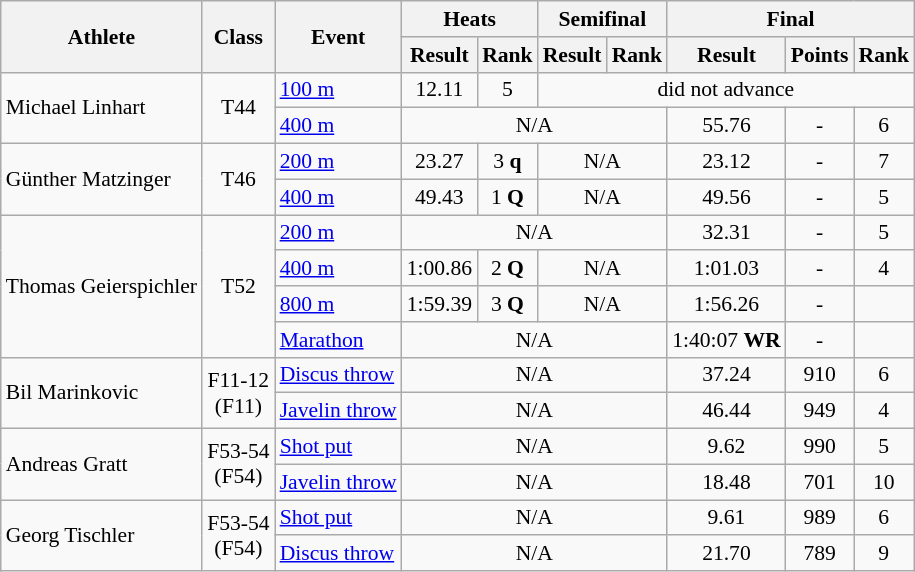<table class=wikitable style="font-size:90%">
<tr>
<th rowspan="2">Athlete</th>
<th rowspan="2">Class</th>
<th rowspan="2">Event</th>
<th colspan="2">Heats</th>
<th colspan="2">Semifinal</th>
<th colspan="3">Final</th>
</tr>
<tr>
<th>Result</th>
<th>Rank</th>
<th>Result</th>
<th>Rank</th>
<th>Result</th>
<th>Points</th>
<th>Rank</th>
</tr>
<tr>
<td rowspan="2">Michael Linhart</td>
<td align="center" rowspan="2">T44</td>
<td><a href='#'>100 m</a></td>
<td align="center">12.11</td>
<td align="center">5</td>
<td align="center" colspan="5">did not advance</td>
</tr>
<tr>
<td><a href='#'>400 m</a></td>
<td align="center" colspan="4">N/A</td>
<td align="center">55.76</td>
<td align="center">-</td>
<td align="center">6</td>
</tr>
<tr>
<td rowspan="2">Günther Matzinger</td>
<td align="center" rowspan="2">T46</td>
<td><a href='#'>200 m</a></td>
<td align="center">23.27</td>
<td align="center">3 <strong>q</strong></td>
<td align="center" colspan="2">N/A</td>
<td align="center">23.12</td>
<td align="center">-</td>
<td align="center">7</td>
</tr>
<tr>
<td><a href='#'>400 m</a></td>
<td align="center">49.43</td>
<td align="center">1 <strong>Q</strong></td>
<td align="center" colspan="2">N/A</td>
<td align="center">49.56</td>
<td align="center">-</td>
<td align="center">5</td>
</tr>
<tr>
<td rowspan="4">Thomas Geierspichler</td>
<td align="center" rowspan="4">T52</td>
<td><a href='#'>200 m</a></td>
<td align="center" colspan="4">N/A</td>
<td align="center">32.31</td>
<td align="center">-</td>
<td align="center">5</td>
</tr>
<tr>
<td><a href='#'>400 m</a></td>
<td align="center">1:00.86</td>
<td align="center">2 <strong>Q</strong></td>
<td align="center" colspan="2">N/A</td>
<td align="center">1:01.03</td>
<td align="center">-</td>
<td align="center">4</td>
</tr>
<tr>
<td><a href='#'>800 m</a></td>
<td align="center">1:59.39</td>
<td align="center">3 <strong>Q</strong></td>
<td align="center" colspan="2">N/A</td>
<td align="center">1:56.26</td>
<td align="center">-</td>
<td align="center"></td>
</tr>
<tr>
<td><a href='#'>Marathon</a></td>
<td align="center" colspan="4">N/A</td>
<td align="center">1:40:07 <strong>WR</strong></td>
<td align="center">-</td>
<td align="center"></td>
</tr>
<tr>
<td rowspan="2">Bil Marinkovic</td>
<td align="center" rowspan="2">F11-12<br>(F11)</td>
<td><a href='#'>Discus throw</a></td>
<td align="center" colspan="4">N/A</td>
<td align="center">37.24</td>
<td align="center">910</td>
<td align="center">6</td>
</tr>
<tr>
<td><a href='#'>Javelin throw</a></td>
<td align="center" colspan="4">N/A</td>
<td align="center">46.44</td>
<td align="center">949</td>
<td align="center">4</td>
</tr>
<tr>
<td rowspan="2">Andreas Gratt</td>
<td align="center" rowspan="2">F53-54<br>(F54)</td>
<td><a href='#'>Shot put</a></td>
<td align="center" colspan="4">N/A</td>
<td align="center">9.62</td>
<td align="center">990</td>
<td align="center">5</td>
</tr>
<tr>
<td><a href='#'>Javelin throw</a></td>
<td align="center" colspan="4">N/A</td>
<td align="center">18.48</td>
<td align="center">701</td>
<td align="center">10</td>
</tr>
<tr>
<td rowspan="2">Georg Tischler</td>
<td align="center" rowspan="2">F53-54<br>(F54)</td>
<td><a href='#'>Shot put</a></td>
<td align="center" colspan="4">N/A</td>
<td align="center">9.61</td>
<td align="center">989</td>
<td align="center">6</td>
</tr>
<tr>
<td><a href='#'>Discus throw</a></td>
<td align="center" colspan="4">N/A</td>
<td align="center">21.70</td>
<td align="center">789</td>
<td align="center">9</td>
</tr>
</table>
